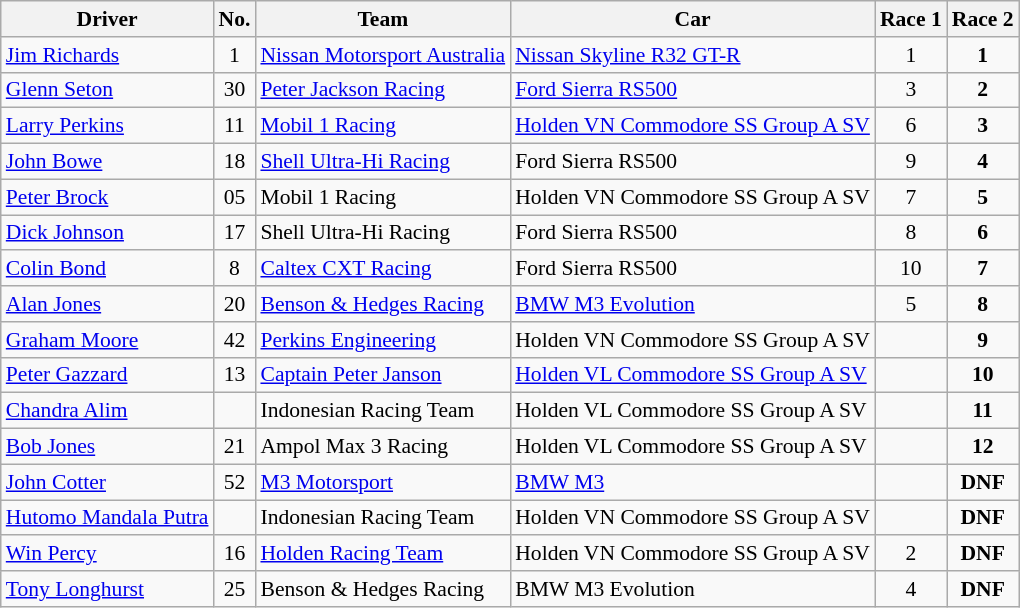<table class="wikitable" style="font-size: 90%">
<tr>
<th>Driver</th>
<th>No.</th>
<th>Team</th>
<th>Car</th>
<th>Race 1</th>
<th>Race 2</th>
</tr>
<tr>
<td> <a href='#'>Jim Richards</a></td>
<td align="center">1</td>
<td><a href='#'>Nissan Motorsport Australia</a></td>
<td><a href='#'>Nissan Skyline R32 GT-R</a></td>
<td align="center">1</td>
<td align="center"><strong>1</strong></td>
</tr>
<tr>
<td> <a href='#'>Glenn Seton</a></td>
<td align="center">30</td>
<td><a href='#'>Peter Jackson Racing</a></td>
<td><a href='#'>Ford Sierra RS500</a></td>
<td align="center">3</td>
<td align="center"><strong>2</strong></td>
</tr>
<tr>
<td> <a href='#'>Larry Perkins</a></td>
<td align="center">11</td>
<td><a href='#'>Mobil 1 Racing</a></td>
<td><a href='#'>Holden VN Commodore SS Group A SV</a></td>
<td align="center">6</td>
<td align="center"><strong>3</strong></td>
</tr>
<tr>
<td> <a href='#'>John Bowe</a></td>
<td align="center">18</td>
<td><a href='#'>Shell Ultra-Hi Racing</a></td>
<td>Ford Sierra RS500</td>
<td align="center">9</td>
<td align="center"><strong>4</strong></td>
</tr>
<tr>
<td> <a href='#'>Peter Brock</a></td>
<td align="center">05</td>
<td>Mobil 1 Racing</td>
<td>Holden VN Commodore SS Group A SV</td>
<td align="center">7</td>
<td align="center"><strong>5</strong></td>
</tr>
<tr>
<td> <a href='#'>Dick Johnson</a></td>
<td align="center">17</td>
<td>Shell Ultra-Hi Racing</td>
<td>Ford Sierra RS500</td>
<td align="center">8</td>
<td align="center"><strong>6</strong></td>
</tr>
<tr>
<td> <a href='#'>Colin Bond</a></td>
<td align="center">8</td>
<td><a href='#'>Caltex CXT Racing</a></td>
<td>Ford Sierra RS500</td>
<td align="center">10</td>
<td align="center"><strong>7</strong></td>
</tr>
<tr>
<td> <a href='#'>Alan Jones</a></td>
<td align="center">20</td>
<td><a href='#'>Benson & Hedges Racing</a></td>
<td><a href='#'>BMW M3 Evolution</a></td>
<td align="center">5</td>
<td align="center"><strong>8</strong></td>
</tr>
<tr>
<td> <a href='#'>Graham Moore</a></td>
<td align="center">42</td>
<td><a href='#'>Perkins Engineering</a></td>
<td>Holden VN Commodore SS Group A SV</td>
<td></td>
<td align="center"><strong>9</strong></td>
</tr>
<tr>
<td> <a href='#'>Peter Gazzard</a></td>
<td align="center">13</td>
<td><a href='#'>Captain Peter Janson</a></td>
<td><a href='#'>Holden VL Commodore SS Group A SV</a></td>
<td></td>
<td align="center"><strong>10</strong></td>
</tr>
<tr>
<td> <a href='#'>Chandra Alim</a></td>
<td></td>
<td>Indonesian Racing Team</td>
<td>Holden VL Commodore SS Group A SV</td>
<td></td>
<td align="center"><strong>11</strong></td>
</tr>
<tr>
<td> <a href='#'>Bob Jones</a></td>
<td align="center">21</td>
<td>Ampol Max 3 Racing</td>
<td>Holden VL Commodore SS Group A SV</td>
<td></td>
<td align="center"><strong>12</strong></td>
</tr>
<tr>
<td> <a href='#'>John Cotter</a></td>
<td align="center">52</td>
<td><a href='#'>M3 Motorsport</a></td>
<td><a href='#'>BMW M3</a></td>
<td></td>
<td align="center"><strong>DNF</strong></td>
</tr>
<tr>
<td> <a href='#'>Hutomo Mandala Putra</a></td>
<td></td>
<td>Indonesian Racing Team</td>
<td>Holden VN Commodore SS Group A SV</td>
<td></td>
<td align="center"><strong>DNF</strong></td>
</tr>
<tr>
<td> <a href='#'>Win Percy</a></td>
<td align="center">16</td>
<td><a href='#'>Holden Racing Team</a></td>
<td>Holden VN Commodore SS Group A SV</td>
<td align="center">2</td>
<td align="center"><strong>DNF</strong></td>
</tr>
<tr>
<td> <a href='#'>Tony Longhurst</a></td>
<td align="center">25</td>
<td>Benson & Hedges Racing</td>
<td>BMW M3 Evolution</td>
<td align="center">4</td>
<td align="center"><strong>DNF</strong></td>
</tr>
</table>
